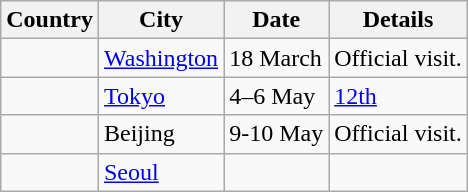<table class="wikitable sortable">
<tr>
<th>Country</th>
<th>City</th>
<th>Date</th>
<th>Details</th>
</tr>
<tr>
<td></td>
<td><a href='#'>Washington</a></td>
<td>18 March</td>
<td>Official visit.</td>
</tr>
<tr>
<td></td>
<td><a href='#'>Tokyo</a></td>
<td data-sort-value="1986">4–6 May</td>
<td><a href='#'>12th</a></td>
</tr>
<tr>
<td></td>
<td>Beijing</td>
<td>9-10 May</td>
<td>Official visit.</td>
</tr>
<tr>
<td></td>
<td><a href='#'>Seoul</a></td>
<td></td>
<td></td>
</tr>
</table>
